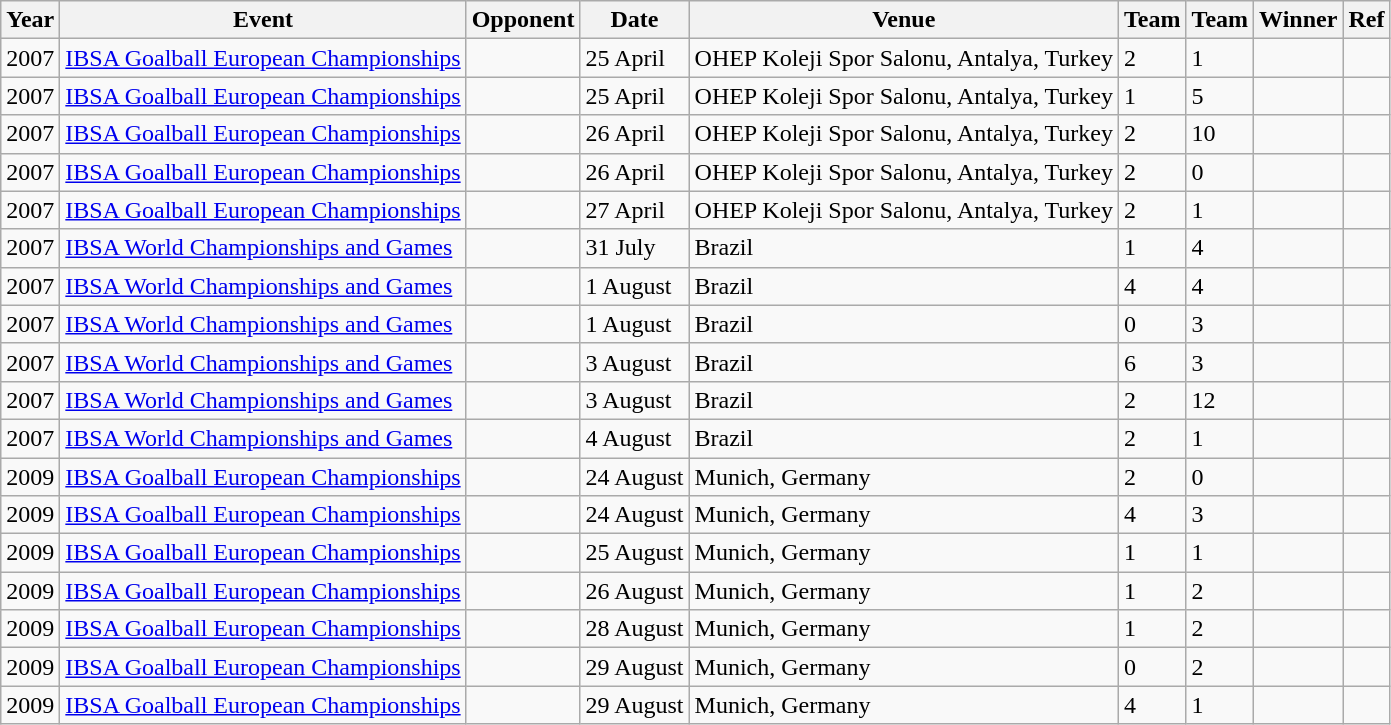<table class="wikitable">
<tr>
<th>Year</th>
<th>Event</th>
<th>Opponent</th>
<th>Date</th>
<th>Venue</th>
<th>Team</th>
<th>Team</th>
<th>Winner</th>
<th>Ref</th>
</tr>
<tr --->
<td>2007</td>
<td><a href='#'>IBSA Goalball European Championships</a></td>
<td></td>
<td>25 April</td>
<td>OHEP Koleji Spor Salonu, Antalya, Turkey</td>
<td>2</td>
<td>1</td>
<td></td>
<td></td>
</tr>
<tr --->
<td>2007</td>
<td><a href='#'>IBSA Goalball European Championships</a></td>
<td></td>
<td>25 April</td>
<td>OHEP Koleji Spor Salonu, Antalya, Turkey</td>
<td>1</td>
<td>5</td>
<td></td>
<td></td>
</tr>
<tr --->
<td>2007</td>
<td><a href='#'>IBSA Goalball European Championships</a></td>
<td></td>
<td>26 April</td>
<td>OHEP Koleji Spor Salonu, Antalya, Turkey</td>
<td>2</td>
<td>10</td>
<td></td>
<td></td>
</tr>
<tr --->
<td>2007</td>
<td><a href='#'>IBSA Goalball European Championships</a></td>
<td></td>
<td>26 April</td>
<td>OHEP Koleji Spor Salonu, Antalya, Turkey</td>
<td>2</td>
<td>0</td>
<td></td>
<td></td>
</tr>
<tr --->
<td>2007</td>
<td><a href='#'>IBSA Goalball European Championships</a></td>
<td></td>
<td>27 April</td>
<td>OHEP Koleji Spor Salonu, Antalya, Turkey</td>
<td>2</td>
<td>1</td>
<td></td>
<td></td>
</tr>
<tr --->
<td>2007</td>
<td><a href='#'>IBSA World Championships and Games</a></td>
<td></td>
<td>31 July</td>
<td>Brazil</td>
<td>1</td>
<td>4</td>
<td></td>
<td></td>
</tr>
<tr --->
<td>2007</td>
<td><a href='#'>IBSA World Championships and Games</a></td>
<td></td>
<td>1 August</td>
<td>Brazil</td>
<td>4</td>
<td>4</td>
<td></td>
<td></td>
</tr>
<tr --->
<td>2007</td>
<td><a href='#'>IBSA World Championships and Games</a></td>
<td></td>
<td>1 August</td>
<td>Brazil</td>
<td>0</td>
<td>3</td>
<td></td>
<td></td>
</tr>
<tr --->
<td>2007</td>
<td><a href='#'>IBSA World Championships and Games</a></td>
<td></td>
<td>3 August</td>
<td>Brazil</td>
<td>6</td>
<td>3</td>
<td></td>
<td></td>
</tr>
<tr --->
<td>2007</td>
<td><a href='#'>IBSA World Championships and Games</a></td>
<td></td>
<td>3 August</td>
<td>Brazil</td>
<td>2</td>
<td>12</td>
<td></td>
<td></td>
</tr>
<tr --->
<td>2007</td>
<td><a href='#'>IBSA World Championships and Games</a></td>
<td></td>
<td>4 August</td>
<td>Brazil</td>
<td>2</td>
<td>1</td>
<td></td>
<td></td>
</tr>
<tr --->
<td>2009</td>
<td><a href='#'>IBSA Goalball European Championships</a></td>
<td></td>
<td>24 August</td>
<td>Munich, Germany</td>
<td>2</td>
<td>0</td>
<td></td>
<td></td>
</tr>
<tr --->
<td>2009</td>
<td><a href='#'>IBSA Goalball European Championships</a></td>
<td></td>
<td>24 August</td>
<td>Munich, Germany</td>
<td>4</td>
<td>3</td>
<td></td>
<td></td>
</tr>
<tr --->
<td>2009</td>
<td><a href='#'>IBSA Goalball European Championships</a></td>
<td></td>
<td>25 August</td>
<td>Munich, Germany</td>
<td>1</td>
<td>1</td>
<td></td>
<td></td>
</tr>
<tr --->
<td>2009</td>
<td><a href='#'>IBSA Goalball European Championships</a></td>
<td></td>
<td>26 August</td>
<td>Munich, Germany</td>
<td>1</td>
<td>2</td>
<td></td>
<td></td>
</tr>
<tr --->
<td>2009</td>
<td><a href='#'>IBSA Goalball European Championships</a></td>
<td></td>
<td>28 August</td>
<td>Munich, Germany</td>
<td>1</td>
<td>2</td>
<td></td>
<td></td>
</tr>
<tr --->
<td>2009</td>
<td><a href='#'>IBSA Goalball European Championships</a></td>
<td></td>
<td>29 August</td>
<td>Munich, Germany</td>
<td>0</td>
<td>2</td>
<td></td>
<td></td>
</tr>
<tr --->
<td>2009</td>
<td><a href='#'>IBSA Goalball European Championships</a></td>
<td></td>
<td>29 August</td>
<td>Munich, Germany</td>
<td>4</td>
<td>1</td>
<td></td>
<td></td>
</tr>
</table>
